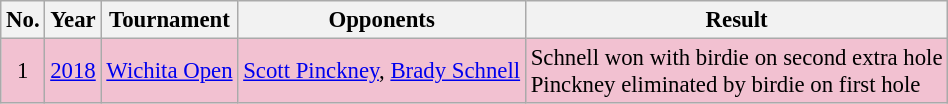<table class="wikitable" style="font-size:95%;">
<tr>
<th>No.</th>
<th>Year</th>
<th>Tournament</th>
<th>Opponents</th>
<th>Result</th>
</tr>
<tr style="background:#F2C1D1;">
<td align=center>1</td>
<td><a href='#'>2018</a></td>
<td><a href='#'>Wichita Open</a></td>
<td> <a href='#'>Scott Pinckney</a>,  <a href='#'>Brady Schnell</a></td>
<td>Schnell won with birdie on second extra hole<br>Pinckney eliminated by birdie on first hole</td>
</tr>
</table>
